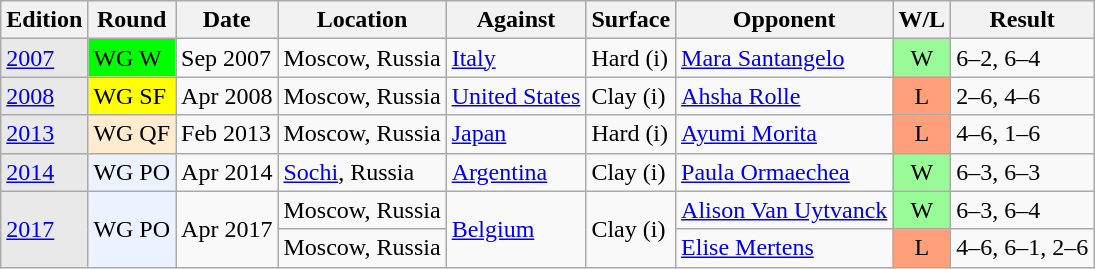<table class=wikitable>
<tr>
<th>Edition</th>
<th>Round</th>
<th>Date</th>
<th>Location</th>
<th>Against</th>
<th>Surface</th>
<th>Opponent</th>
<th>W/L</th>
<th>Result</th>
</tr>
<tr>
<td bgcolor=#e9e9e9><a href='#'>2007</a></td>
<td bgcolor=lime>WG W</td>
<td>Sep 2007</td>
<td>Moscow, Russia</td>
<td> <a href='#'>Italy</a></td>
<td>Hard (i)</td>
<td><a href='#'>Mara Santangelo</a></td>
<td bgcolor=98FB98 align=center>W</td>
<td>6–2, 6–4</td>
</tr>
<tr>
<td bgcolor=#e9e9e9><a href='#'>2008</a></td>
<td bgcolor=yellow>WG SF</td>
<td>Apr 2008</td>
<td>Moscow, Russia</td>
<td> <a href='#'>United States</a></td>
<td>Clay (i)</td>
<td><a href='#'>Ahsha Rolle</a></td>
<td bgcolor=FFA07A align=center>L</td>
<td>2–6, 4–6</td>
</tr>
<tr>
<td bgcolor=#e9e9e9><a href='#'>2013</a></td>
<td bgcolor=ffebcd>WG QF</td>
<td>Feb 2013</td>
<td>Moscow, Russia</td>
<td> <a href='#'>Japan</a></td>
<td>Hard (i)</td>
<td><a href='#'>Ayumi Morita</a></td>
<td bgcolor=FFA07A align=center>L</td>
<td>4–6, 1–6</td>
</tr>
<tr>
<td bgcolor=#e9e9e9><a href='#'>2014</a></td>
<td bgcolor=#ecf2ff>WG PO</td>
<td>Apr 2014</td>
<td><a href='#'>Sochi</a>, Russia</td>
<td> <a href='#'>Argentina</a></td>
<td>Clay (i)</td>
<td><a href='#'>Paula Ormaechea</a></td>
<td bgcolor=98FB98 align=center>W</td>
<td>6–3, 6–3</td>
</tr>
<tr>
<td bgcolor=#e9e9e9 rowspan=2><a href='#'>2017</a></td>
<td rowspan=2 bgcolor=#ecf2ff>WG PO</td>
<td rowspan="2">Apr 2017</td>
<td>Moscow, Russia</td>
<td rowspan=2> <a href='#'>Belgium</a></td>
<td rowspan=2>Clay (i)</td>
<td><a href='#'>Alison Van Uytvanck</a></td>
<td bgcolor=98FB98 align=center>W</td>
<td>6–3, 6–4</td>
</tr>
<tr>
<td>Moscow, Russia</td>
<td><a href='#'>Elise Mertens</a></td>
<td bgcolor=FFA07A align=center>L</td>
<td>4–6, 6–1, 2–6</td>
</tr>
</table>
